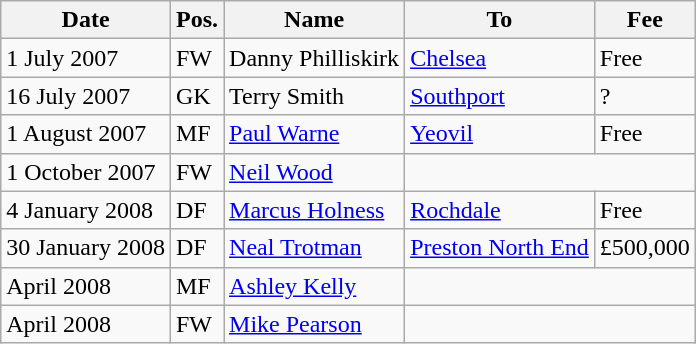<table class="wikitable">
<tr>
<th>Date</th>
<th>Pos.</th>
<th>Name</th>
<th>To</th>
<th>Fee</th>
</tr>
<tr>
<td>1 July 2007</td>
<td>FW</td>
<td>Danny Philliskirk</td>
<td><a href='#'>Chelsea</a></td>
<td>Free</td>
</tr>
<tr>
<td>16 July 2007</td>
<td>GK</td>
<td>Terry Smith</td>
<td><a href='#'>Southport</a></td>
<td>?</td>
</tr>
<tr>
<td>1 August 2007</td>
<td>MF</td>
<td><a href='#'>Paul Warne</a></td>
<td><a href='#'>Yeovil</a></td>
<td>Free</td>
</tr>
<tr>
<td>1 October 2007</td>
<td>FW</td>
<td><a href='#'>Neil Wood</a></td>
<td colspan="2"></td>
</tr>
<tr>
<td>4 January 2008</td>
<td>DF</td>
<td><a href='#'>Marcus Holness</a></td>
<td><a href='#'>Rochdale</a></td>
<td>Free</td>
</tr>
<tr>
<td>30 January 2008</td>
<td>DF</td>
<td><a href='#'>Neal Trotman</a></td>
<td><a href='#'>Preston North End</a></td>
<td>£500,000</td>
</tr>
<tr>
<td>April 2008</td>
<td>MF</td>
<td><a href='#'>Ashley Kelly</a></td>
<td colspan="2"></td>
</tr>
<tr>
<td>April 2008</td>
<td>FW</td>
<td><a href='#'>Mike Pearson</a></td>
<td colspan="2"></td>
</tr>
</table>
